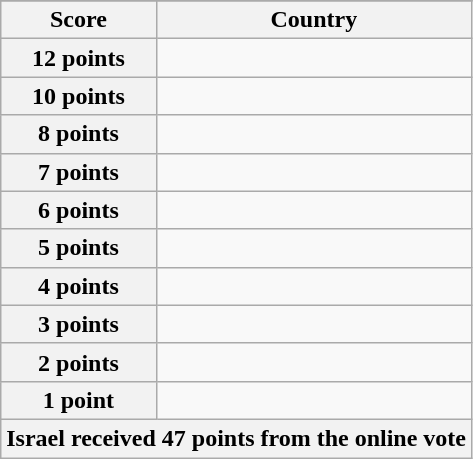<table class="wikitable">
<tr>
</tr>
<tr>
<th scope="col" width="33%">Score</th>
<th scope="col">Country</th>
</tr>
<tr>
<th scope="row">12 points</th>
<td></td>
</tr>
<tr>
<th scope="row">10 points</th>
<td></td>
</tr>
<tr>
<th scope="row">8 points</th>
<td></td>
</tr>
<tr>
<th scope="row">7 points</th>
<td></td>
</tr>
<tr>
<th scope="row">6 points</th>
<td></td>
</tr>
<tr>
<th scope="row">5 points</th>
<td></td>
</tr>
<tr>
<th scope="row">4 points</th>
<td></td>
</tr>
<tr>
<th scope="row">3 points</th>
<td></td>
</tr>
<tr>
<th scope="row">2 points</th>
<td></td>
</tr>
<tr>
<th scope="row">1 point</th>
<td></td>
</tr>
<tr>
<th colspan="2">Israel received 47 points from the online vote</th>
</tr>
</table>
